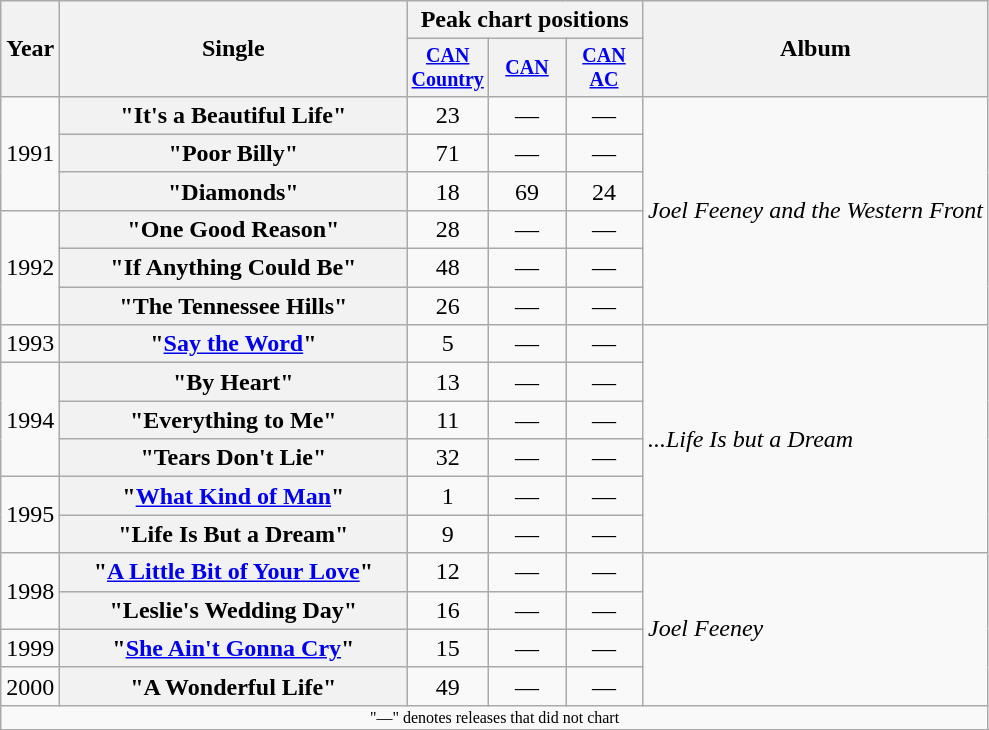<table class="wikitable plainrowheaders" style="text-align:center;">
<tr>
<th rowspan="2">Year</th>
<th rowspan="2" style="width:14em;">Single</th>
<th colspan="3">Peak chart positions</th>
<th rowspan="2">Album</th>
</tr>
<tr style="font-size:smaller;">
<th width="45"><a href='#'>CAN Country</a></th>
<th width="45"><a href='#'>CAN</a></th>
<th width="45"><a href='#'>CAN AC</a></th>
</tr>
<tr>
<td rowspan="3">1991</td>
<th scope="row">"It's a Beautiful Life"</th>
<td>23</td>
<td>—</td>
<td>—</td>
<td align="left" rowspan="6"><em>Joel Feeney and the Western Front</em></td>
</tr>
<tr>
<th scope="row">"Poor Billy"</th>
<td>71</td>
<td>—</td>
<td>—</td>
</tr>
<tr>
<th scope="row">"Diamonds"</th>
<td>18</td>
<td>69</td>
<td>24</td>
</tr>
<tr>
<td rowspan="3">1992</td>
<th scope="row">"One Good Reason"</th>
<td>28</td>
<td>—</td>
<td>—</td>
</tr>
<tr>
<th scope="row">"If Anything Could Be"</th>
<td>48</td>
<td>—</td>
<td>—</td>
</tr>
<tr>
<th scope="row">"The Tennessee Hills"</th>
<td>26</td>
<td>—</td>
<td>—</td>
</tr>
<tr>
<td>1993</td>
<th scope="row">"<a href='#'>Say the Word</a>"</th>
<td>5</td>
<td>—</td>
<td>—</td>
<td align="left" rowspan="6"><em>...Life Is but a Dream</em></td>
</tr>
<tr>
<td rowspan="3">1994</td>
<th scope="row">"By Heart"</th>
<td>13</td>
<td>—</td>
<td>—</td>
</tr>
<tr>
<th scope="row">"Everything to Me"</th>
<td>11</td>
<td>—</td>
<td>—</td>
</tr>
<tr>
<th scope="row">"Tears Don't Lie"</th>
<td>32</td>
<td>—</td>
<td>—</td>
</tr>
<tr>
<td rowspan="2">1995</td>
<th scope="row">"<a href='#'>What Kind of Man</a>"</th>
<td>1</td>
<td>—</td>
<td>—</td>
</tr>
<tr>
<th scope="row">"Life Is But a Dream"</th>
<td>9</td>
<td>—</td>
<td>—</td>
</tr>
<tr>
<td rowspan="2">1998</td>
<th scope="row">"<a href='#'>A Little Bit of Your Love</a>"</th>
<td>12</td>
<td>—</td>
<td>—</td>
<td align="left" rowspan="4"><em>Joel Feeney</em></td>
</tr>
<tr>
<th scope="row">"Leslie's Wedding Day"</th>
<td>16</td>
<td>—</td>
<td>—</td>
</tr>
<tr>
<td>1999</td>
<th scope="row">"<a href='#'>She Ain't Gonna Cry</a>"</th>
<td>15</td>
<td>—</td>
<td>—</td>
</tr>
<tr>
<td>2000</td>
<th scope="row">"A Wonderful Life"</th>
<td>49</td>
<td>—</td>
<td>—</td>
</tr>
<tr>
<td colspan="6" style="font-size:8pt">"—" denotes releases that did not chart</td>
</tr>
<tr>
</tr>
</table>
